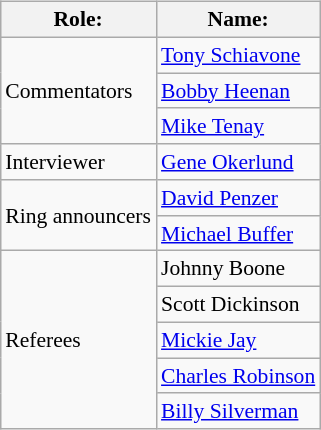<table class=wikitable style="font-size:90%; margin: 0.5em 0 0.5em 1em; float: right; clear: right;">
<tr>
<th>Role:</th>
<th>Name:</th>
</tr>
<tr>
<td rowspan=3>Commentators</td>
<td><a href='#'>Tony Schiavone</a></td>
</tr>
<tr>
<td><a href='#'>Bobby Heenan</a></td>
</tr>
<tr>
<td><a href='#'>Mike Tenay</a></td>
</tr>
<tr>
<td>Interviewer</td>
<td><a href='#'>Gene Okerlund</a></td>
</tr>
<tr>
<td rowspan=2>Ring announcers</td>
<td><a href='#'>David Penzer</a></td>
</tr>
<tr>
<td><a href='#'>Michael Buffer</a></td>
</tr>
<tr>
<td rowspan=5>Referees</td>
<td>Johnny Boone</td>
</tr>
<tr>
<td>Scott Dickinson</td>
</tr>
<tr>
<td><a href='#'>Mickie Jay</a></td>
</tr>
<tr>
<td><a href='#'>Charles Robinson</a></td>
</tr>
<tr>
<td><a href='#'>Billy Silverman</a></td>
</tr>
</table>
